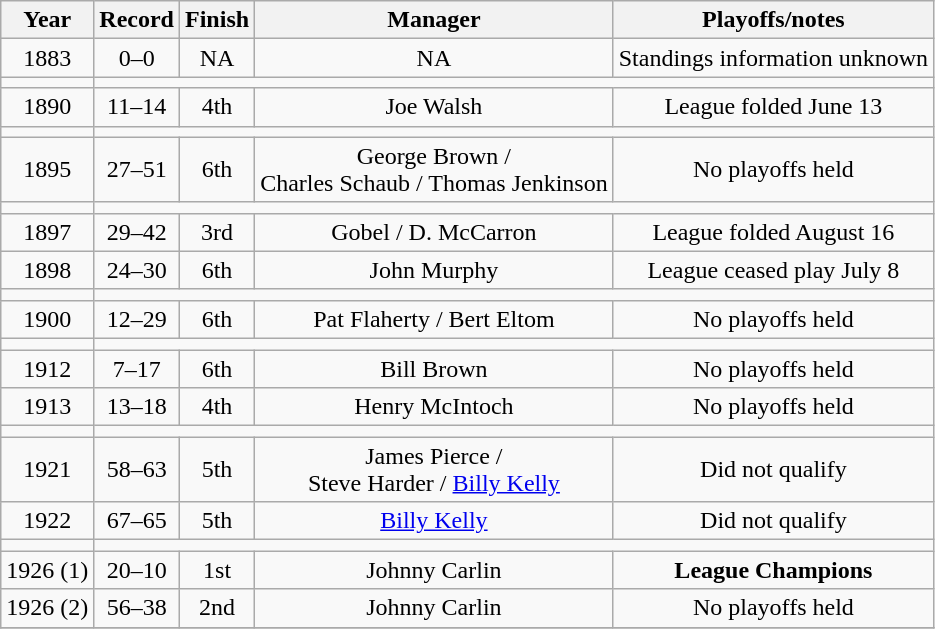<table class="wikitable">
<tr>
<th>Year</th>
<th>Record</th>
<th>Finish</th>
<th>Manager</th>
<th>Playoffs/notes</th>
</tr>
<tr align=center>
<td>1883</td>
<td>0–0</td>
<td>NA</td>
<td>NA</td>
<td>Standings information unknown</td>
</tr>
<tr align=center>
<td></td>
</tr>
<tr align=center>
<td>1890</td>
<td>11–14</td>
<td>4th</td>
<td>Joe Walsh</td>
<td>League folded June 13</td>
</tr>
<tr align=center>
<td></td>
</tr>
<tr align=center>
<td>1895</td>
<td>27–51</td>
<td>6th</td>
<td>George Brown /<br>Charles Schaub / Thomas Jenkinson</td>
<td>No playoffs held</td>
</tr>
<tr align=center>
<td></td>
</tr>
<tr align=center>
<td>1897</td>
<td>29–42</td>
<td>3rd</td>
<td>Gobel / D. McCarron</td>
<td>League folded August 16</td>
</tr>
<tr align=center>
<td>1898</td>
<td>24–30</td>
<td>6th</td>
<td>John Murphy</td>
<td>League ceased play July 8</td>
</tr>
<tr align=center>
<td></td>
</tr>
<tr align=center>
<td>1900</td>
<td>12–29</td>
<td>6th</td>
<td>Pat Flaherty / Bert Eltom</td>
<td>No playoffs held</td>
</tr>
<tr align=center>
<td></td>
</tr>
<tr align=center>
<td>1912</td>
<td>7–17</td>
<td>6th</td>
<td>Bill Brown</td>
<td>No playoffs held</td>
</tr>
<tr align=center>
<td>1913</td>
<td>13–18</td>
<td>4th</td>
<td>Henry McIntoch</td>
<td>No playoffs held</td>
</tr>
<tr align=center>
<td></td>
</tr>
<tr align=center>
<td>1921</td>
<td>58–63</td>
<td>5th</td>
<td>James Pierce /<br>Steve Harder / <a href='#'>Billy Kelly</a></td>
<td>Did not qualify</td>
</tr>
<tr align=center>
<td>1922</td>
<td>67–65</td>
<td>5th</td>
<td><a href='#'>Billy Kelly</a></td>
<td>Did not qualify</td>
</tr>
<tr align=center>
<td></td>
</tr>
<tr align=center>
<td>1926 (1)</td>
<td>20–10</td>
<td>1st</td>
<td>Johnny Carlin</td>
<td><strong>League Champions</strong></td>
</tr>
<tr align=center>
<td>1926 (2)</td>
<td>56–38</td>
<td>2nd</td>
<td>Johnny Carlin</td>
<td>No playoffs held</td>
</tr>
<tr align=center>
</tr>
</table>
